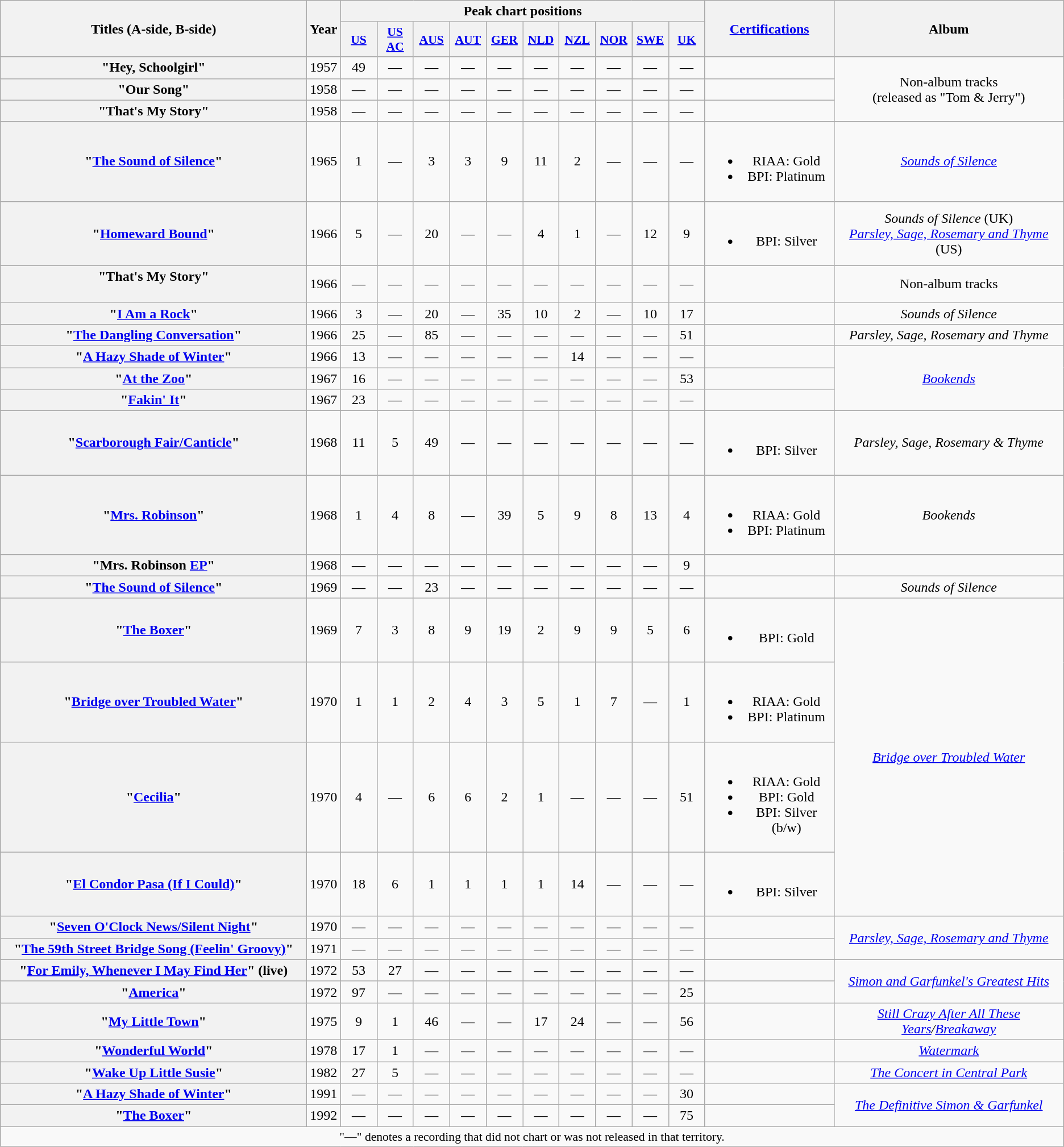<table class="wikitable plainrowheaders" style="text-align:center;">
<tr>
<th scope="col" rowspan="2" style="width:22em;">Titles (A-side, B-side)<br></th>
<th scope="col" rowspan="2">Year</th>
<th scope="col" colspan="10">Peak chart positions</th>
<th scope="col" rowspan="2"><a href='#'>Certifications</a></th>
<th scope="col" rowspan="2">Album</th>
</tr>
<tr>
<th scope="col" style="width:2.5em; font-size:90%;"><a href='#'>US</a><br></th>
<th scope="col" style="width:2.5em; font-size:90%"><a href='#'>US AC</a><br></th>
<th scope="col" style="width:2.5em; font-size:90%"><a href='#'>AUS</a><br></th>
<th scope="col" style="width:2.5em; font-size:90%"><a href='#'>AUT</a><br></th>
<th scope="col" style="width:2.5em; font-size:90%"><a href='#'>GER</a><br></th>
<th scope="col" style="width:2.5em; font-size:90%"><a href='#'>NLD</a><br></th>
<th scope="col" style="width:2.5em; font-size:90%"><a href='#'>NZL</a><br></th>
<th scope="col" style="width:2.5em; font-size:90%"><a href='#'>NOR</a><br></th>
<th scope="col" style="width:2.5em; font-size:90%"><a href='#'>SWE</a><br></th>
<th scope="col" style="width:2.5em; font-size:90%"><a href='#'>UK</a><br></th>
</tr>
<tr>
<th scope="row">"Hey, Schoolgirl"<br></th>
<td>1957</td>
<td>49</td>
<td>—</td>
<td>—</td>
<td>—</td>
<td>—</td>
<td>—</td>
<td>—</td>
<td>—</td>
<td>—</td>
<td>—</td>
<td></td>
<td rowspan="3">Non-album tracks<br>(released as "Tom & Jerry")</td>
</tr>
<tr>
<th scope="row">"Our Song"<br></th>
<td>1958</td>
<td>—</td>
<td>—</td>
<td>—</td>
<td>—</td>
<td>—</td>
<td>—</td>
<td>—</td>
<td>—</td>
<td>—</td>
<td>—</td>
<td></td>
</tr>
<tr>
<th scope="row">"That's My Story"<br></th>
<td>1958</td>
<td>—</td>
<td>—</td>
<td>—</td>
<td>—</td>
<td>—</td>
<td>—</td>
<td>—</td>
<td>—</td>
<td>—</td>
<td>—</td>
<td></td>
</tr>
<tr>
<th scope="row">"<a href='#'>The Sound of Silence</a>"<br></th>
<td>1965</td>
<td>1</td>
<td>—</td>
<td>3</td>
<td>3</td>
<td>9</td>
<td>11</td>
<td>2</td>
<td>—</td>
<td>—</td>
<td>—</td>
<td><br><ul><li>RIAA: Gold</li><li>BPI: Platinum</li></ul></td>
<td><em><a href='#'>Sounds of Silence</a></em></td>
</tr>
<tr>
<th scope="row">"<a href='#'>Homeward Bound</a>"<br></th>
<td>1966</td>
<td>5</td>
<td>—</td>
<td>20</td>
<td>—</td>
<td>—</td>
<td>4</td>
<td>1</td>
<td>—</td>
<td>12</td>
<td>9</td>
<td><br><ul><li>BPI: Silver</li></ul></td>
<td><em>Sounds of Silence</em> (UK)<br><em><a href='#'>Parsley, Sage, Rosemary and Thyme</a></em> (US)</td>
</tr>
<tr>
<th scope="row">"That's My Story" <br><br></th>
<td>1966</td>
<td>—<br></td>
<td>—</td>
<td>—</td>
<td>—</td>
<td>—</td>
<td>—</td>
<td>—</td>
<td>—</td>
<td>—</td>
<td>—</td>
<td></td>
<td>Non-album tracks</td>
</tr>
<tr>
<th scope="row">"<a href='#'>I Am a Rock</a>"<br></th>
<td>1966</td>
<td>3</td>
<td>—</td>
<td>20</td>
<td>—</td>
<td>35</td>
<td>10</td>
<td>2</td>
<td>—</td>
<td>10</td>
<td>17</td>
<td></td>
<td><em>Sounds of Silence</em></td>
</tr>
<tr>
<th scope="row">"<a href='#'>The Dangling Conversation</a>"<br></th>
<td>1966</td>
<td>25</td>
<td>—</td>
<td>85</td>
<td>—</td>
<td>—</td>
<td>—</td>
<td>—</td>
<td>—</td>
<td>—</td>
<td>51<br></td>
<td></td>
<td><em>Parsley, Sage, Rosemary and Thyme</em></td>
</tr>
<tr>
<th scope="row">"<a href='#'>A Hazy Shade of Winter</a>"<br></th>
<td>1966</td>
<td>13</td>
<td>—</td>
<td>—</td>
<td>—</td>
<td>—</td>
<td>—</td>
<td>14</td>
<td>—</td>
<td>—</td>
<td>—</td>
<td></td>
<td rowspan="3"><em><a href='#'>Bookends</a></em></td>
</tr>
<tr>
<th scope="row">"<a href='#'>At the Zoo</a>"<br></th>
<td>1967</td>
<td>16</td>
<td>—</td>
<td>—</td>
<td>—</td>
<td>—</td>
<td>—</td>
<td>—</td>
<td>—</td>
<td>—</td>
<td>53<br></td>
<td></td>
</tr>
<tr>
<th scope="row">"<a href='#'>Fakin' It</a>"<br></th>
<td>1967</td>
<td>23</td>
<td>—</td>
<td>—</td>
<td>—</td>
<td>—</td>
<td>—</td>
<td>—</td>
<td>—</td>
<td>—</td>
<td>—</td>
<td></td>
</tr>
<tr>
<th scope="row">"<a href='#'>Scarborough Fair/Canticle</a>"<br></th>
<td>1968</td>
<td>11</td>
<td>5</td>
<td>49</td>
<td>—</td>
<td>—</td>
<td>—</td>
<td>—</td>
<td>—</td>
<td>—</td>
<td>—</td>
<td><br><ul><li>BPI: Silver</li></ul></td>
<td><em>Parsley, Sage, Rosemary & Thyme</em></td>
</tr>
<tr>
<th scope="row">"<a href='#'>Mrs. Robinson</a>"<br></th>
<td>1968</td>
<td>1</td>
<td>4</td>
<td>8</td>
<td>—</td>
<td>39</td>
<td>5</td>
<td>9</td>
<td>8</td>
<td>13</td>
<td>4</td>
<td><br><ul><li>RIAA: Gold</li><li>BPI: Platinum</li></ul></td>
<td><em>Bookends</em></td>
</tr>
<tr>
<th scope="row">"Mrs. Robinson <a href='#'>EP</a>"<br></th>
<td>1968</td>
<td>—</td>
<td>—</td>
<td>—</td>
<td>—</td>
<td>—</td>
<td>—</td>
<td>—</td>
<td>—</td>
<td>—</td>
<td>9</td>
<td></td>
<td></td>
</tr>
<tr>
<th scope="row">"<a href='#'>The Sound of Silence</a>"<br></th>
<td>1969</td>
<td>—</td>
<td>—</td>
<td>23</td>
<td>—</td>
<td>—</td>
<td>—</td>
<td>—</td>
<td>—</td>
<td>—</td>
<td>—</td>
<td></td>
<td><em>Sounds of Silence</em></td>
</tr>
<tr>
<th scope="row">"<a href='#'>The Boxer</a>"<br></th>
<td>1969</td>
<td>7</td>
<td>3</td>
<td>8</td>
<td>9</td>
<td>19</td>
<td>2</td>
<td>9</td>
<td>9</td>
<td>5</td>
<td>6</td>
<td><br><ul><li>BPI: Gold</li></ul></td>
<td rowspan="4"><em><a href='#'>Bridge over Troubled Water</a></em></td>
</tr>
<tr>
<th scope="row">"<a href='#'>Bridge over Troubled Water</a>"<br></th>
<td>1970</td>
<td>1</td>
<td>1</td>
<td>2</td>
<td>4</td>
<td>3</td>
<td>5</td>
<td>1</td>
<td>7</td>
<td>—</td>
<td>1</td>
<td><br><ul><li>RIAA: Gold</li><li>BPI: Platinum</li></ul></td>
</tr>
<tr>
<th scope="row">"<a href='#'>Cecilia</a>"<br></th>
<td>1970</td>
<td>4</td>
<td>—</td>
<td>6</td>
<td>6</td>
<td>2</td>
<td>1</td>
<td>—</td>
<td>—</td>
<td>—</td>
<td>51<br></td>
<td><br><ul><li>RIAA: Gold</li><li>BPI: Gold</li><li>BPI: Silver (b/w)</li></ul></td>
</tr>
<tr>
<th scope="row">"<a href='#'>El Condor Pasa (If I Could)</a>"<br></th>
<td>1970</td>
<td>18</td>
<td>6</td>
<td>1</td>
<td>1</td>
<td>1</td>
<td>1</td>
<td>14</td>
<td>—</td>
<td>—</td>
<td>—</td>
<td><br><ul><li>BPI: Silver</li></ul></td>
</tr>
<tr>
<th scope="row">"<a href='#'>Seven O'Clock News/Silent Night</a>"<br></th>
<td>1970</td>
<td>—</td>
<td>—</td>
<td>—</td>
<td>—</td>
<td>—</td>
<td>—</td>
<td>—</td>
<td>—</td>
<td>—</td>
<td>—</td>
<td></td>
<td rowspan="2"><em><a href='#'>Parsley, Sage, Rosemary and Thyme</a></em></td>
</tr>
<tr>
<th scope="row">"<a href='#'>The 59th Street Bridge Song (Feelin' Groovy)</a>"<br></th>
<td>1971</td>
<td>—</td>
<td>—</td>
<td>—</td>
<td>—</td>
<td>—</td>
<td>—</td>
<td>—</td>
<td>—</td>
<td>—</td>
<td>—</td>
<td></td>
</tr>
<tr>
<th scope="row">"<a href='#'>For Emily, Whenever I May Find Her</a>" (live)<br></th>
<td>1972</td>
<td>53</td>
<td>27</td>
<td>—</td>
<td>—</td>
<td>—</td>
<td>—</td>
<td>—</td>
<td>—</td>
<td>—</td>
<td>—</td>
<td></td>
<td rowspan="2"><em><a href='#'>Simon and Garfunkel's Greatest Hits</a></em></td>
</tr>
<tr>
<th scope="row">"<a href='#'>America</a>"<br></th>
<td>1972</td>
<td>97</td>
<td>—</td>
<td>—</td>
<td>—</td>
<td>—</td>
<td>—</td>
<td>—</td>
<td>—</td>
<td>—</td>
<td>25</td>
<td></td>
</tr>
<tr>
<th scope="row">"<a href='#'>My Little Town</a>"<br></th>
<td>1975</td>
<td>9</td>
<td>1</td>
<td>46</td>
<td>—</td>
<td>—</td>
<td>17</td>
<td>24</td>
<td>—</td>
<td>—</td>
<td>56<br></td>
<td></td>
<td><em><a href='#'>Still Crazy After All These Years</a>/<a href='#'>Breakaway</a></em></td>
</tr>
<tr>
<th scope="row">"<a href='#'>Wonderful World</a>" </th>
<td>1978</td>
<td>17</td>
<td>1</td>
<td>—</td>
<td>—</td>
<td>—</td>
<td>—</td>
<td>—</td>
<td>—</td>
<td>—</td>
<td>—</td>
<td></td>
<td><em><a href='#'>Watermark</a></em></td>
</tr>
<tr>
<th scope="row">"<a href='#'>Wake Up Little Susie</a>"<br></th>
<td>1982</td>
<td>27</td>
<td>5</td>
<td>—</td>
<td>—</td>
<td>—</td>
<td>—</td>
<td>—</td>
<td>—</td>
<td>—</td>
<td>—</td>
<td></td>
<td><em><a href='#'>The Concert in Central Park</a></em></td>
</tr>
<tr>
<th scope="row">"<a href='#'>A Hazy Shade of Winter</a>"<br></th>
<td>1991</td>
<td>—</td>
<td>—</td>
<td>—</td>
<td>—</td>
<td>—</td>
<td>—</td>
<td>—</td>
<td>—</td>
<td>—</td>
<td>30</td>
<td></td>
<td rowspan="2"><em><a href='#'>The Definitive Simon & Garfunkel</a></em></td>
</tr>
<tr>
<th scope="row">"<a href='#'>The Boxer</a>"<br></th>
<td>1992</td>
<td>—</td>
<td>—</td>
<td>—</td>
<td>—</td>
<td>—</td>
<td>—</td>
<td>—</td>
<td>—</td>
<td>—</td>
<td>75</td>
<td></td>
</tr>
<tr>
<td colspan="14" style="font-size:90%">"—" denotes a recording that did not chart or was not released in that territory.</td>
</tr>
</table>
